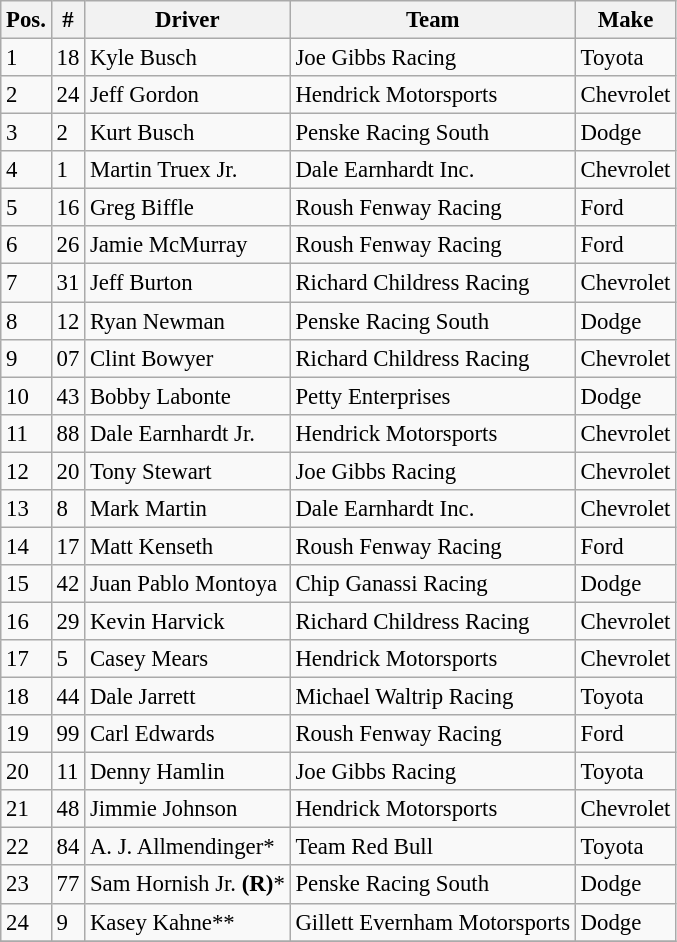<table class="wikitable" style="font-size:95%">
<tr>
<th>Pos.</th>
<th>#</th>
<th>Driver</th>
<th>Team</th>
<th>Make</th>
</tr>
<tr>
<td>1</td>
<td>18</td>
<td>Kyle Busch</td>
<td>Joe Gibbs Racing</td>
<td>Toyota</td>
</tr>
<tr>
<td>2</td>
<td>24</td>
<td>Jeff Gordon</td>
<td>Hendrick Motorsports</td>
<td>Chevrolet</td>
</tr>
<tr>
<td>3</td>
<td>2</td>
<td>Kurt Busch</td>
<td>Penske Racing South</td>
<td>Dodge</td>
</tr>
<tr>
<td>4</td>
<td>1</td>
<td>Martin Truex Jr.</td>
<td>Dale Earnhardt Inc.</td>
<td>Chevrolet</td>
</tr>
<tr>
<td>5</td>
<td>16</td>
<td>Greg Biffle</td>
<td>Roush Fenway Racing</td>
<td>Ford</td>
</tr>
<tr>
<td>6</td>
<td>26</td>
<td>Jamie McMurray</td>
<td>Roush Fenway Racing</td>
<td>Ford</td>
</tr>
<tr>
<td>7</td>
<td>31</td>
<td>Jeff Burton</td>
<td>Richard Childress Racing</td>
<td>Chevrolet</td>
</tr>
<tr>
<td>8</td>
<td>12</td>
<td>Ryan Newman</td>
<td>Penske Racing South</td>
<td>Dodge</td>
</tr>
<tr>
<td>9</td>
<td>07</td>
<td>Clint Bowyer</td>
<td>Richard Childress Racing</td>
<td>Chevrolet</td>
</tr>
<tr>
<td>10</td>
<td>43</td>
<td>Bobby Labonte</td>
<td>Petty Enterprises</td>
<td>Dodge</td>
</tr>
<tr>
<td>11</td>
<td>88</td>
<td>Dale Earnhardt Jr.</td>
<td>Hendrick Motorsports</td>
<td>Chevrolet</td>
</tr>
<tr>
<td>12</td>
<td>20</td>
<td>Tony Stewart</td>
<td>Joe Gibbs Racing</td>
<td>Chevrolet</td>
</tr>
<tr>
<td>13</td>
<td>8</td>
<td>Mark Martin</td>
<td>Dale Earnhardt Inc.</td>
<td>Chevrolet</td>
</tr>
<tr>
<td>14</td>
<td>17</td>
<td>Matt Kenseth</td>
<td>Roush Fenway Racing</td>
<td>Ford</td>
</tr>
<tr>
<td>15</td>
<td>42</td>
<td>Juan Pablo Montoya</td>
<td>Chip Ganassi Racing</td>
<td>Dodge</td>
</tr>
<tr>
<td>16</td>
<td>29</td>
<td>Kevin Harvick</td>
<td>Richard Childress Racing</td>
<td>Chevrolet</td>
</tr>
<tr>
<td>17</td>
<td>5</td>
<td>Casey Mears</td>
<td>Hendrick Motorsports</td>
<td>Chevrolet</td>
</tr>
<tr>
<td>18</td>
<td>44</td>
<td>Dale Jarrett</td>
<td>Michael Waltrip Racing</td>
<td>Toyota</td>
</tr>
<tr>
<td>19</td>
<td>99</td>
<td>Carl Edwards</td>
<td>Roush Fenway Racing</td>
<td>Ford</td>
</tr>
<tr>
<td>20</td>
<td>11</td>
<td>Denny Hamlin</td>
<td>Joe Gibbs Racing</td>
<td>Toyota</td>
</tr>
<tr>
<td>21</td>
<td>48</td>
<td>Jimmie Johnson</td>
<td>Hendrick Motorsports</td>
<td>Chevrolet</td>
</tr>
<tr>
<td>22</td>
<td>84</td>
<td>A. J. Allmendinger*</td>
<td>Team Red Bull</td>
<td>Toyota</td>
</tr>
<tr>
<td>23</td>
<td>77</td>
<td>Sam Hornish Jr. <strong>(R)</strong>*</td>
<td>Penske Racing South</td>
<td>Dodge</td>
</tr>
<tr>
<td>24</td>
<td>9</td>
<td>Kasey Kahne**</td>
<td>Gillett Evernham Motorsports</td>
<td>Dodge</td>
</tr>
<tr>
</tr>
</table>
